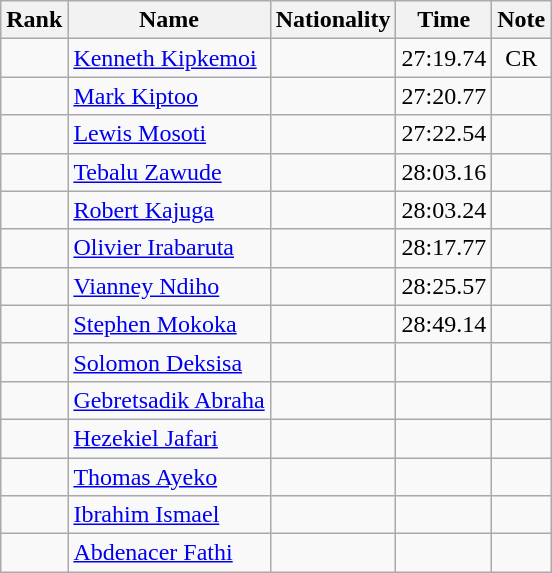<table class="wikitable sortable" style="text-align:center">
<tr>
<th>Rank</th>
<th>Name</th>
<th>Nationality</th>
<th>Time</th>
<th>Note</th>
</tr>
<tr>
<td></td>
<td align="left"><a href='#'>Kenneth Kipkemoi</a></td>
<td align=left></td>
<td>27:19.74</td>
<td>CR</td>
</tr>
<tr>
<td></td>
<td align="left"><a href='#'>Mark Kiptoo</a></td>
<td align=left></td>
<td>27:20.77</td>
<td></td>
</tr>
<tr>
<td></td>
<td align="left"><a href='#'>Lewis Mosoti</a></td>
<td align=left></td>
<td>27:22.54</td>
<td></td>
</tr>
<tr>
<td></td>
<td align="left"><a href='#'>Tebalu Zawude</a></td>
<td align=left></td>
<td>28:03.16</td>
<td></td>
</tr>
<tr>
<td></td>
<td align="left"><a href='#'>Robert Kajuga</a></td>
<td align=left></td>
<td>28:03.24</td>
<td></td>
</tr>
<tr>
<td></td>
<td align="left"><a href='#'>Olivier Irabaruta</a></td>
<td align=left></td>
<td>28:17.77</td>
<td></td>
</tr>
<tr>
<td></td>
<td align="left"><a href='#'>Vianney Ndiho</a></td>
<td align=left></td>
<td>28:25.57</td>
<td></td>
</tr>
<tr>
<td></td>
<td align="left"><a href='#'>Stephen Mokoka</a></td>
<td align=left></td>
<td>28:49.14</td>
<td></td>
</tr>
<tr>
<td></td>
<td align="left"><a href='#'>Solomon Deksisa</a></td>
<td align=left></td>
<td></td>
<td></td>
</tr>
<tr>
<td></td>
<td align="left"><a href='#'>Gebretsadik Abraha</a></td>
<td align=left></td>
<td></td>
<td></td>
</tr>
<tr>
<td></td>
<td align="left"><a href='#'>Hezekiel Jafari</a></td>
<td align=left></td>
<td></td>
<td></td>
</tr>
<tr>
<td></td>
<td align="left"><a href='#'>Thomas Ayeko</a></td>
<td align=left></td>
<td></td>
<td></td>
</tr>
<tr>
<td></td>
<td align="left"><a href='#'>Ibrahim Ismael</a></td>
<td align=left></td>
<td></td>
<td></td>
</tr>
<tr>
<td></td>
<td align="left"><a href='#'>Abdenacer Fathi</a></td>
<td align=left></td>
<td></td>
<td></td>
</tr>
</table>
